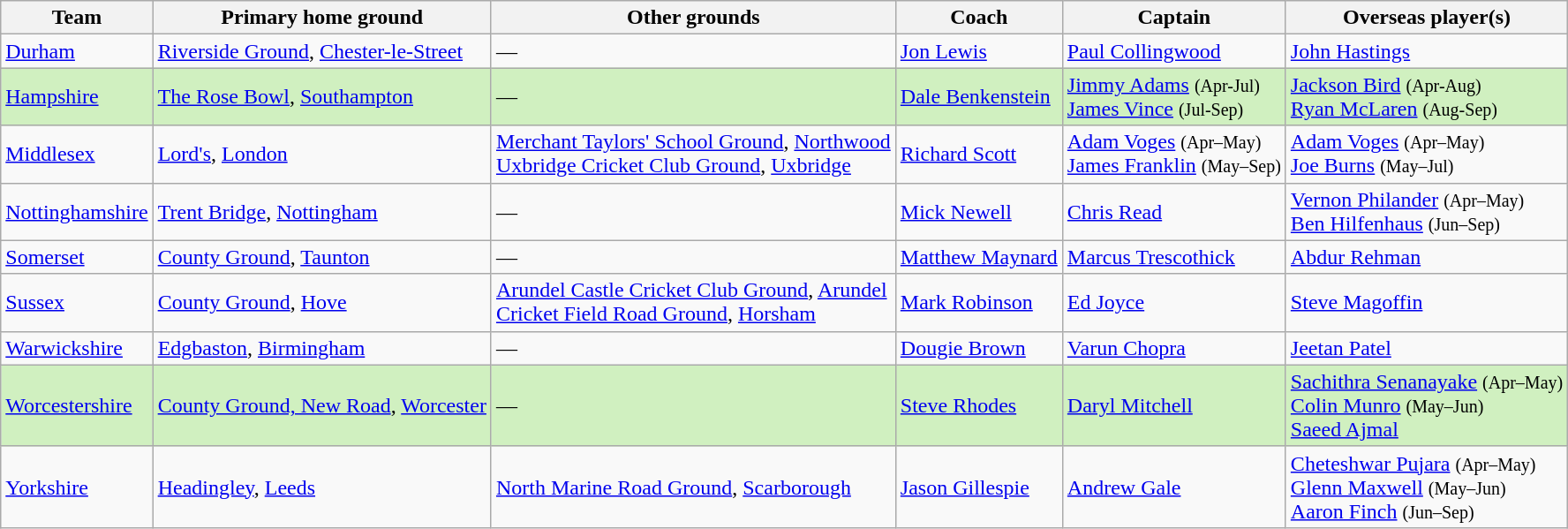<table class="wikitable sortable">
<tr>
<th>Team</th>
<th>Primary home ground</th>
<th>Other grounds</th>
<th>Coach</th>
<th>Captain</th>
<th>Overseas player(s)</th>
</tr>
<tr>
<td><a href='#'>Durham</a></td>
<td><a href='#'>Riverside Ground</a>, <a href='#'>Chester-le-Street</a></td>
<td>—</td>
<td> <a href='#'>Jon Lewis</a></td>
<td> <a href='#'>Paul Collingwood</a></td>
<td> <a href='#'>John Hastings</a></td>
</tr>
<tr style="background-color:#D0F0C0">
<td><a href='#'>Hampshire</a></td>
<td><a href='#'>The Rose Bowl</a>, <a href='#'>Southampton</a></td>
<td>—</td>
<td> <a href='#'>Dale Benkenstein</a></td>
<td> <a href='#'>Jimmy Adams</a> <small>(Apr-Jul)</small><br> <a href='#'>James Vince</a> <small>(Jul-Sep)</small></td>
<td> <a href='#'>Jackson Bird</a> <small>(Apr-Aug)</small><br> <a href='#'>Ryan McLaren</a> <small>(Aug-Sep)</small></td>
</tr>
<tr>
<td><a href='#'>Middlesex</a></td>
<td><a href='#'>Lord's</a>, <a href='#'>London</a></td>
<td><a href='#'>Merchant Taylors' School Ground</a>, <a href='#'>Northwood</a><br><a href='#'>Uxbridge Cricket Club Ground</a>, <a href='#'>Uxbridge</a></td>
<td> <a href='#'>Richard Scott</a></td>
<td> <a href='#'>Adam Voges</a> <small>(Apr–May)</small><br> <a href='#'>James Franklin</a> <small>(May–Sep)</small></td>
<td> <a href='#'>Adam Voges</a> <small>(Apr–May)</small><br> <a href='#'>Joe Burns</a> <small>(May–Jul)</small></td>
</tr>
<tr>
<td><a href='#'>Nottinghamshire</a></td>
<td><a href='#'>Trent Bridge</a>, <a href='#'>Nottingham</a></td>
<td>—</td>
<td> <a href='#'>Mick Newell</a></td>
<td> <a href='#'>Chris Read</a></td>
<td> <a href='#'>Vernon Philander</a> <small>(Apr–May)</small><br> <a href='#'>Ben Hilfenhaus</a> <small>(Jun–Sep)</small></td>
</tr>
<tr>
<td><a href='#'>Somerset</a></td>
<td><a href='#'>County Ground</a>, <a href='#'>Taunton</a></td>
<td>—</td>
<td> <a href='#'>Matthew Maynard</a></td>
<td> <a href='#'>Marcus Trescothick</a></td>
<td> <a href='#'>Abdur Rehman</a></td>
</tr>
<tr>
<td><a href='#'>Sussex</a></td>
<td><a href='#'>County Ground</a>, <a href='#'>Hove</a></td>
<td><a href='#'>Arundel Castle Cricket Club Ground</a>, <a href='#'>Arundel</a><br><a href='#'>Cricket Field Road Ground</a>, <a href='#'>Horsham</a></td>
<td> <a href='#'>Mark Robinson</a></td>
<td> <a href='#'>Ed Joyce</a></td>
<td> <a href='#'>Steve Magoffin</a></td>
</tr>
<tr>
<td><a href='#'>Warwickshire</a></td>
<td><a href='#'>Edgbaston</a>, <a href='#'>Birmingham</a></td>
<td>—</td>
<td> <a href='#'>Dougie Brown</a></td>
<td> <a href='#'>Varun Chopra</a></td>
<td> <a href='#'>Jeetan Patel</a></td>
</tr>
<tr style="background-color:#D0F0C0">
<td><a href='#'>Worcestershire</a></td>
<td><a href='#'>County Ground, New Road</a>, <a href='#'>Worcester</a></td>
<td>—</td>
<td> <a href='#'>Steve Rhodes</a></td>
<td> <a href='#'>Daryl Mitchell</a></td>
<td> <a href='#'>Sachithra Senanayake</a> <small>(Apr–May)</small><br> <a href='#'>Colin Munro</a> <small>(May–Jun)</small><br> <a href='#'>Saeed Ajmal</a></td>
</tr>
<tr>
<td><a href='#'>Yorkshire</a></td>
<td><a href='#'>Headingley</a>, <a href='#'>Leeds</a></td>
<td><a href='#'>North Marine Road Ground</a>, <a href='#'>Scarborough</a></td>
<td> <a href='#'>Jason Gillespie</a></td>
<td> <a href='#'>Andrew Gale</a></td>
<td> <a href='#'>Cheteshwar Pujara</a> <small>(Apr–May)</small><br> <a href='#'>Glenn Maxwell</a> <small>(May–Jun)</small><br> <a href='#'>Aaron Finch</a> <small>(Jun–Sep)</small></td>
</tr>
</table>
